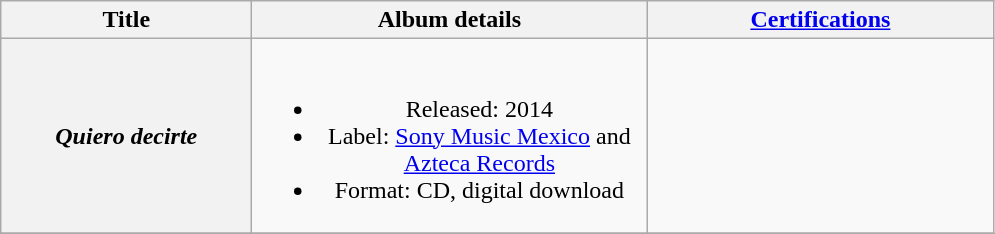<table class="wikitable plainrowheaders" style="text-align:center;" border="1">
<tr>
<th scope="col" rowspan="1" style="width:10em;">Title</th>
<th scope="col" rowspan="1" style="width:16em;">Album details</th>
<th scope="col" rowspan="1" style="width:14em;"><a href='#'>Certifications</a></th>
</tr>
<tr>
<th scope="row"><em>Quiero decirte</em></th>
<td><br><ul><li>Released: 2014</li><li>Label: <a href='#'>Sony Music Mexico</a> and <a href='#'>Azteca Records</a></li><li>Format: CD, digital download</li></ul></td>
<td></td>
</tr>
<tr>
</tr>
</table>
